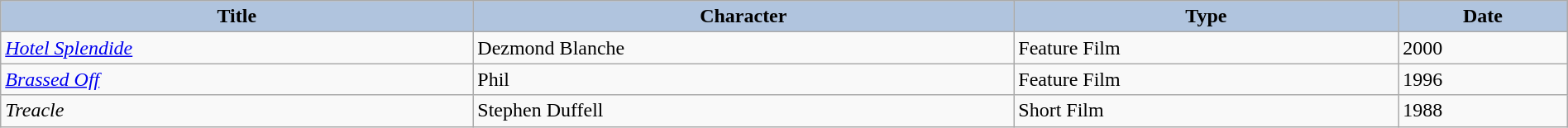<table class="wikitable" width="100%">
<tr>
<th style="background:#B0C4DE;">Title</th>
<th style="background:#B0C4DE;">Character</th>
<th style="background:#B0C4DE;">Type</th>
<th style="background:#B0C4DE;">Date</th>
</tr>
<tr valign="top">
<td><em><a href='#'>Hotel Splendide</a></em></td>
<td>Dezmond Blanche</td>
<td>Feature Film</td>
<td>2000</td>
</tr>
<tr valign="top">
<td><em><a href='#'>Brassed Off</a></em></td>
<td>Phil</td>
<td>Feature Film</td>
<td>1996</td>
</tr>
<tr valign="top">
<td><em>Treacle</em></td>
<td>Stephen Duffell</td>
<td>Short Film</td>
<td>1988</td>
</tr>
</table>
